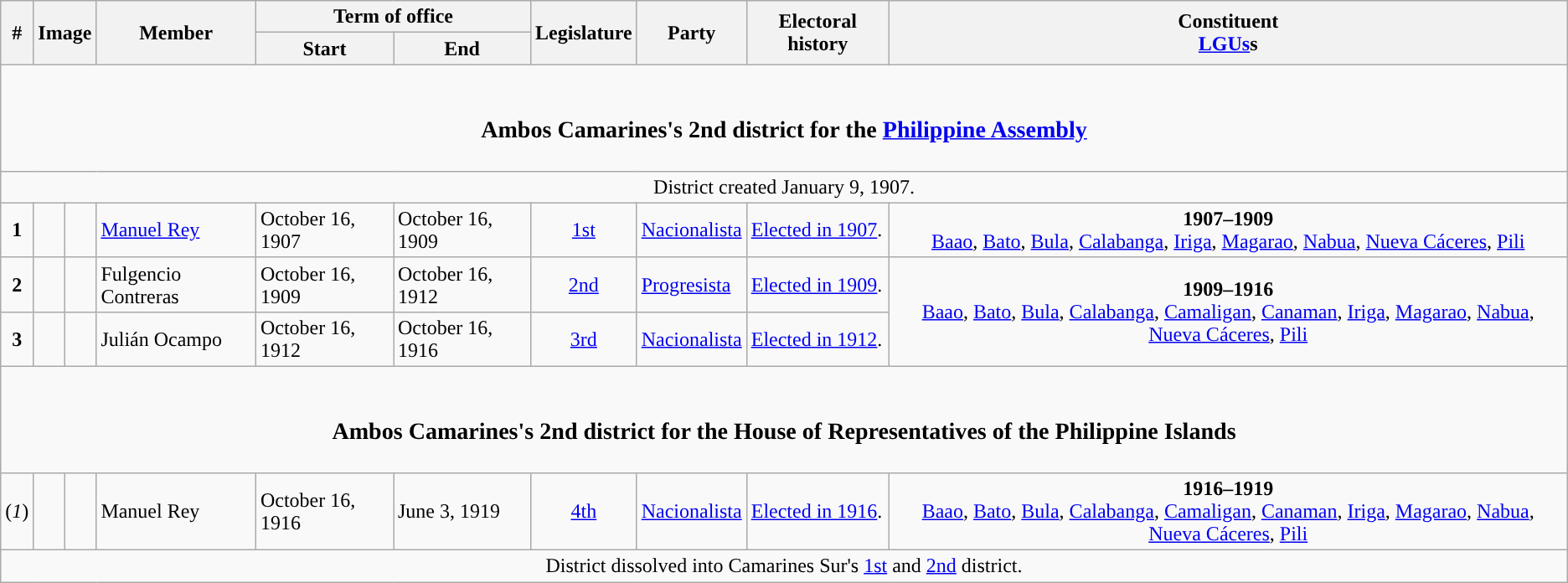<table class=wikitable>
<tr>
<th rowspan="2">#</th>
<th rowspan="2" colspan=2>Image</th>
<th rowspan="2">Member</th>
<th colspan=2>Term of office</th>
<th rowspan="2">Legislature</th>
<th rowspan="2">Party</th>
<th rowspan="2">Electoral history</th>
<th rowspan="2">Constituent<br><a href='#'>LGUs</a>s</th>
</tr>
<tr>
<th>Start</th>
<th>End</th>
</tr>
<tr>
<td colspan="10" style="text-align:center;"><br><h3>Ambos Camarines's 2nd district for the <a href='#'>Philippine Assembly</a></h3></td>
</tr>
<tr>
<td colspan="10" style="text-align:center;">District created January 9, 1907.</td>
</tr>
<tr>
<td style="text-align:center;"><strong>1</strong></td>
<td style="background:"></td>
<td></td>
<td><a href='#'>Manuel Rey</a></td>
<td>October 16, 1907</td>
<td>October 16, 1909</td>
<td style="text-align:center;"><a href='#'>1st</a></td>
<td><a href='#'>Nacionalista</a></td>
<td><a href='#'>Elected in 1907</a>.</td>
<td style="text-align:center;"><strong>1907–1909</strong><br><a href='#'>Baao</a>, <a href='#'>Bato</a>, <a href='#'>Bula</a>, <a href='#'>Calabanga</a>, <a href='#'>Iriga</a>, <a href='#'>Magarao</a>, <a href='#'>Nabua</a>, <a href='#'>Nueva Cáceres</a>, <a href='#'>Pili</a></td>
</tr>
<tr>
<td style="text-align:center;"><strong>2</strong></td>
<td style="background:"></td>
<td></td>
<td>Fulgencio Contreras</td>
<td>October 16, 1909</td>
<td>October 16, 1912</td>
<td style="text-align:center;"><a href='#'>2nd</a></td>
<td><a href='#'>Progresista</a></td>
<td><a href='#'>Elected in 1909</a>.</td>
<td rowspan="2" style="text-align:center;"><strong>1909–1916</strong><br><a href='#'>Baao</a>, <a href='#'>Bato</a>, <a href='#'>Bula</a>, <a href='#'>Calabanga</a>, <a href='#'>Camaligan</a>, <a href='#'>Canaman</a>, <a href='#'>Iriga</a>, <a href='#'>Magarao</a>, <a href='#'>Nabua</a>, <a href='#'>Nueva Cáceres</a>, <a href='#'>Pili</a></td>
</tr>
<tr>
<td style="text-align:center;"><strong>3</strong></td>
<td style="background:"></td>
<td></td>
<td>Julián Ocampo</td>
<td>October 16, 1912</td>
<td>October 16, 1916</td>
<td style="text-align:center;"><a href='#'>3rd</a></td>
<td><a href='#'>Nacionalista</a></td>
<td><a href='#'>Elected in 1912</a>.</td>
</tr>
<tr>
<td colspan="10" style="text-align:center;"><br><h3>Ambos Camarines's 2nd district for the House of Representatives of the Philippine Islands</h3></td>
</tr>
<tr>
<td style="text-align:center;">(<em>1</em>)</td>
<td style="background:"></td>
<td></td>
<td>Manuel Rey</td>
<td>October 16, 1916</td>
<td>June 3, 1919</td>
<td style="text-align:center;"><a href='#'>4th</a></td>
<td><a href='#'>Nacionalista</a></td>
<td><a href='#'>Elected in 1916</a>.</td>
<td style="text-align:center;"><strong>1916–1919</strong><br><a href='#'>Baao</a>, <a href='#'>Bato</a>, <a href='#'>Bula</a>, <a href='#'>Calabanga</a>, <a href='#'>Camaligan</a>, <a href='#'>Canaman</a>, <a href='#'>Iriga</a>, <a href='#'>Magarao</a>, <a href='#'>Nabua</a>, <a href='#'>Nueva Cáceres</a>, <a href='#'>Pili</a></td>
</tr>
<tr>
<td colspan="10" style="text-align:center;">District dissolved into Camarines Sur's <a href='#'>1st</a> and <a href='#'>2nd</a> district.</td>
</tr>
</table>
